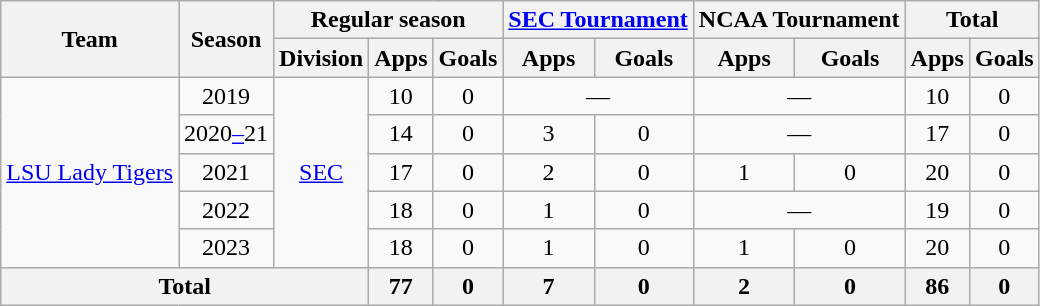<table class="wikitable" style="text-align: center;">
<tr>
<th rowspan="2">Team</th>
<th rowspan="2">Season</th>
<th colspan="3">Regular season</th>
<th colspan="2"><a href='#'>SEC Tournament</a></th>
<th colspan="2">NCAA Tournament</th>
<th colspan="2">Total</th>
</tr>
<tr>
<th>Division</th>
<th>Apps</th>
<th>Goals</th>
<th>Apps</th>
<th>Goals</th>
<th>Apps</th>
<th>Goals</th>
<th>Apps</th>
<th>Goals</th>
</tr>
<tr>
<td rowspan="5"><a href='#'>LSU Lady Tigers</a></td>
<td>2019</td>
<td rowspan="5"><a href='#'>SEC</a></td>
<td>10</td>
<td>0</td>
<td colspan="2">—</td>
<td colspan="2">—</td>
<td>10</td>
<td>0</td>
</tr>
<tr>
<td>2020<a href='#'>–</a>21</td>
<td>14</td>
<td>0</td>
<td>3</td>
<td>0</td>
<td colspan="2">—</td>
<td>17</td>
<td>0</td>
</tr>
<tr>
<td>2021</td>
<td>17</td>
<td>0</td>
<td>2</td>
<td>0</td>
<td>1</td>
<td>0</td>
<td>20</td>
<td>0</td>
</tr>
<tr>
<td>2022</td>
<td>18</td>
<td>0</td>
<td>1</td>
<td>0</td>
<td colspan="2">—</td>
<td>19</td>
<td>0</td>
</tr>
<tr>
<td>2023</td>
<td>18</td>
<td>0</td>
<td>1</td>
<td>0</td>
<td>1</td>
<td>0</td>
<td>20</td>
<td>0</td>
</tr>
<tr>
<th colspan="3">Total</th>
<th>77</th>
<th>0</th>
<th>7</th>
<th>0</th>
<th>2</th>
<th>0</th>
<th>86</th>
<th>0</th>
</tr>
</table>
